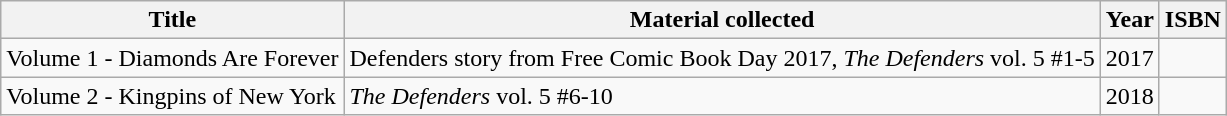<table class="wikitable sortable">
<tr>
<th>Title</th>
<th>Material collected</th>
<th>Year</th>
<th>ISBN</th>
</tr>
<tr>
<td>Volume 1 - Diamonds Are Forever</td>
<td>Defenders story from Free Comic Book Day 2017, <em>The Defenders</em> vol. 5 #1-5</td>
<td>2017</td>
<td></td>
</tr>
<tr>
<td>Volume 2 - Kingpins of New York</td>
<td><em>The Defenders</em> vol. 5 #6-10</td>
<td>2018</td>
<td></td>
</tr>
</table>
